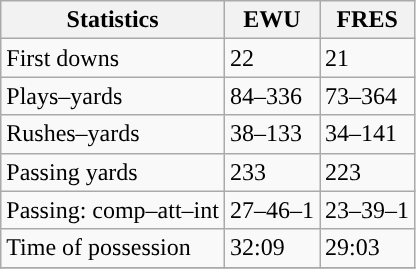<table class="wikitable" style="float: left;">
<tr>
<th>Statistics</th>
<th>EWU</th>
<th>FRES</th>
</tr>
<tr>
<td>First downs</td>
<td>22</td>
<td>21</td>
</tr>
<tr>
<td>Plays–yards</td>
<td>84–336</td>
<td>73–364</td>
</tr>
<tr>
<td>Rushes–yards</td>
<td>38–133</td>
<td>34–141</td>
</tr>
<tr>
<td>Passing yards</td>
<td>233</td>
<td>223</td>
</tr>
<tr>
<td>Passing: comp–att–int</td>
<td>27–46–1</td>
<td>23–39–1</td>
</tr>
<tr>
<td>Time of possession</td>
<td>32:09</td>
<td>29:03</td>
</tr>
<tr>
</tr>
</table>
